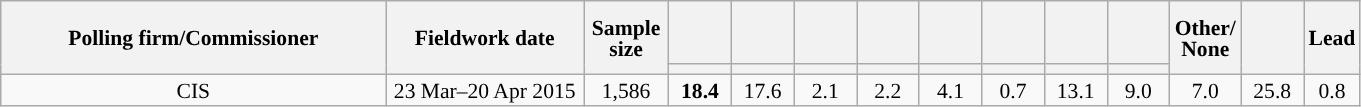<table class="wikitable collapsible collapsed" style="text-align:center; font-size:90%; line-height:14px;">
<tr style="height:42px;">
<th style="width:250px;" rowspan="2">Polling firm/Commissioner</th>
<th style="width:125px;" rowspan="2">Fieldwork date</th>
<th style="width:50px;" rowspan="2">Sample size</th>
<th style="width:35px;"></th>
<th style="width:35px;"></th>
<th style="width:35px;"></th>
<th style="width:35px;"></th>
<th style="width:35px;"></th>
<th style="width:35px;"></th>
<th style="width:35px;"></th>
<th style="width:35px;"></th>
<th style="width:35px;" rowspan="2">Other/<br>None</th>
<th style="width:35px;" rowspan="2"></th>
<th style="width:30px;" rowspan="2">Lead</th>
</tr>
<tr>
<th style="color:inherit;background:"></th>
<th style="color:inherit;background:"></th>
<th style="color:inherit;background:"></th>
<th style="color:inherit;background:"></th>
<th style="color:inherit;background:"></th>
<th style="color:inherit;background:"></th>
<th style="color:inherit;background:"></th>
<th style="color:inherit;background:"></th>
</tr>
<tr>
<td>CIS</td>
<td>23 Mar–20 Apr 2015</td>
<td>1,586</td>
<td><strong>18.4</strong></td>
<td>17.6</td>
<td>2.1</td>
<td>2.2</td>
<td>4.1</td>
<td>0.7</td>
<td>13.1</td>
<td>9.0</td>
<td>7.0</td>
<td>25.8</td>
<td style="background:">0.8</td>
</tr>
</table>
